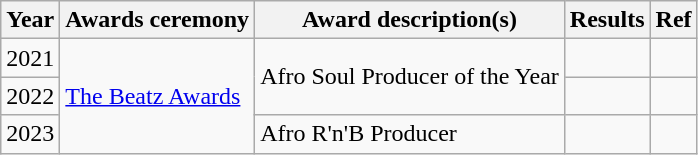<table class="wikitable">
<tr>
<th>Year</th>
<th>Awards ceremony</th>
<th>Award description(s)</th>
<th>Results</th>
<th>Ref</th>
</tr>
<tr>
<td>2021</td>
<td rowspan="3"><a href='#'>The Beatz Awards</a></td>
<td rowspan="2">Afro Soul Producer of the Year</td>
<td></td>
<td></td>
</tr>
<tr>
<td>2022</td>
<td></td>
<td></td>
</tr>
<tr>
<td>2023</td>
<td>Afro R'n'B Producer</td>
<td></td>
<td></td>
</tr>
</table>
